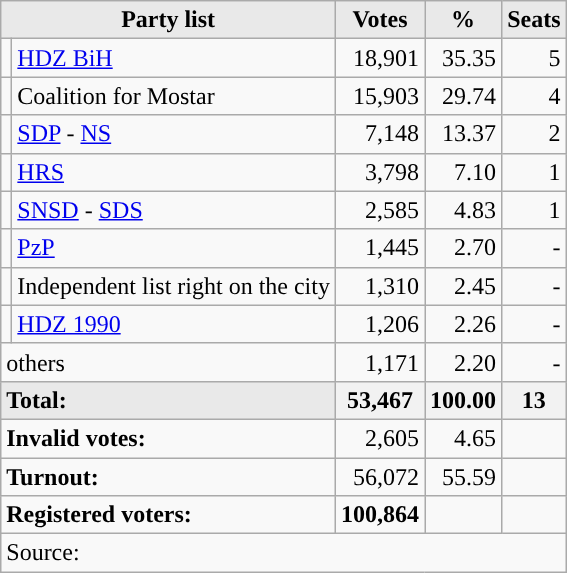<table class="wikitable" border="1">
<tr>
<th colspan="2" align="center" style="background-color:#E9E9E9">Party list</th>
<th align="center" style="background-color:#E9E9E9">Votes</th>
<th align="center" style="background-color:#E9E9E9">%</th>
<th align="center" style="background-color:#E9E9E9">Seats</th>
</tr>
<tr>
<td></td>
<td align="left"><a href='#'>HDZ BiH</a></td>
<td align="right">18,901</td>
<td align="right">35.35</td>
<td align="right">5</td>
</tr>
<tr>
<td></td>
<td align="left">Coalition for Mostar</td>
<td align="right">15,903</td>
<td align="right">29.74</td>
<td align="right">4</td>
</tr>
<tr>
<td></td>
<td align="left"><a href='#'>SDP</a> - <a href='#'>NS</a></td>
<td align="right">7,148</td>
<td align="right">13.37</td>
<td align="right">2</td>
</tr>
<tr>
<td></td>
<td align="left"><a href='#'>HRS</a></td>
<td align="right">3,798</td>
<td align="right">7.10</td>
<td align="right">1</td>
</tr>
<tr>
<td></td>
<td align="left"><a href='#'>SNSD</a> - <a href='#'>SDS</a></td>
<td align="right">2,585</td>
<td align="right">4.83</td>
<td align="right">1</td>
</tr>
<tr>
<td></td>
<td align="left"><a href='#'>PzP</a></td>
<td align="right">1,445</td>
<td align="right">2.70</td>
<td align="right">-</td>
</tr>
<tr>
<td></td>
<td align="left">Independent list right on the city</td>
<td align="right">1,310</td>
<td align="right">2.45</td>
<td align="right">-</td>
</tr>
<tr>
<td></td>
<td align="left"><a href='#'>HDZ 1990</a></td>
<td align="right">1,206</td>
<td align="right">2.26</td>
<td align="right">-</td>
</tr>
<tr>
<td colspan="2">others</td>
<td align="right">1,171</td>
<td align="right">2.20</td>
<td align="right">-</td>
</tr>
<tr style="background-color:#E9E9E9">
<td colspan="2" align="left"><strong>Total:</strong></td>
<th align="right">53,467</th>
<th align="right">100.00</th>
<th align="right">13</th>
</tr>
<tr>
<td colspan="2" align="left"><strong>Invalid votes:</strong></td>
<td align="right">2,605</td>
<td align="right">4.65</td>
<td align="right"></td>
</tr>
<tr>
<td colspan="2" align="left"><strong>Turnout:</strong></td>
<td align="right">56,072</td>
<td align="right">55.59</td>
<td align="right"></td>
</tr>
<tr>
<td colspan="2" align="left"><strong>Registered voters:</strong></td>
<td align="right"><strong>100,864</strong></td>
<td align="right"></td>
<td align="right"></td>
</tr>
<tr>
<td colspan="5" align="left">Source: </td>
</tr>
</table>
